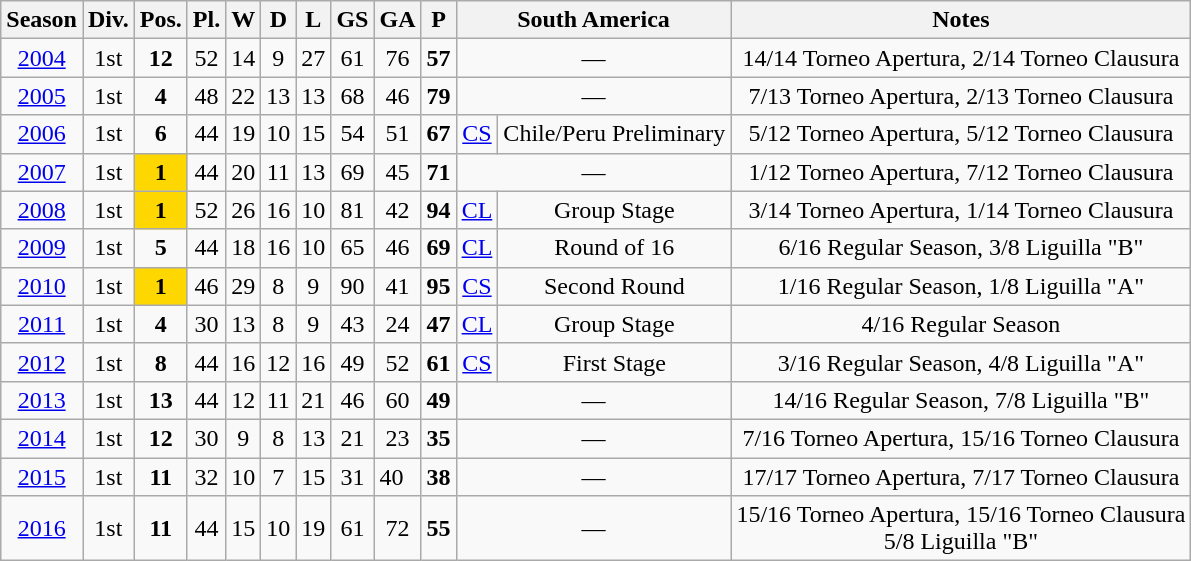<table class="wikitable sortable">
<tr>
<th>Season</th>
<th>Div.</th>
<th>Pos.</th>
<th>Pl.</th>
<th>W</th>
<th>D</th>
<th>L</th>
<th>GS</th>
<th>GA</th>
<th>P</th>
<th colspan=2>South America</th>
<th>Notes</th>
</tr>
<tr>
<td align=center><a href='#'>2004</a></td>
<td align=center>1st</td>
<td align=center><strong>12</strong></td>
<td align=center>52</td>
<td align=center>14</td>
<td align=center>9</td>
<td align=center>27</td>
<td align=center>61</td>
<td align=center>76</td>
<td align=center><strong>57</strong></td>
<td colspan = "2" align=center>—</td>
<td align=center>14/14 Torneo Apertura, 2/14 Torneo Clausura</td>
</tr>
<tr>
<td align=center><a href='#'>2005</a></td>
<td align=center>1st</td>
<td align=center><strong>4</strong></td>
<td align=center>48</td>
<td align=center>22</td>
<td align=center>13</td>
<td align=center>13</td>
<td align=center>68</td>
<td align=center>46</td>
<td align=center><strong>79</strong></td>
<td colspan = "2" align=center>—</td>
<td align=center>7/13 Torneo Apertura, 2/13 Torneo Clausura</td>
</tr>
<tr>
<td align=center><a href='#'>2006</a></td>
<td align=center>1st</td>
<td align=center><strong>6</strong></td>
<td align=center>44</td>
<td align=center>19</td>
<td align=center>10</td>
<td align=center>15</td>
<td align=center>54</td>
<td align=center>51</td>
<td align=center><strong>67</strong></td>
<td align=center><a href='#'>CS</a></td>
<td align=center>Chile/Peru Preliminary</td>
<td align=center>5/12 Torneo Apertura, 5/12 Torneo Clausura</td>
</tr>
<tr>
<td align=center><a href='#'>2007</a></td>
<td align=center>1st</td>
<td align=center bgcolor=gold><strong>1</strong></td>
<td align=center>44</td>
<td align=center>20</td>
<td align=center>11</td>
<td align=center>13</td>
<td align=center>69</td>
<td align=center>45</td>
<td align=center><strong>71</strong></td>
<td colspan = "2" align=center>—</td>
<td align=center>1/12 Torneo Apertura, 7/12 Torneo Clausura</td>
</tr>
<tr>
<td align=center><a href='#'>2008</a></td>
<td align=center>1st</td>
<td align=center bgcolor=gold><strong>1</strong></td>
<td align=center>52</td>
<td align=center>26</td>
<td align=center>16</td>
<td align=center>10</td>
<td align=center>81</td>
<td align=center>42</td>
<td align=center><strong>94</strong></td>
<td align=center><a href='#'>CL</a></td>
<td align=center>Group Stage</td>
<td align=center>3/14 Torneo Apertura, 1/14 Torneo Clausura</td>
</tr>
<tr>
<td align=center><a href='#'>2009</a></td>
<td align=center>1st</td>
<td align=center><strong>5</strong></td>
<td align=center>44</td>
<td align=center>18</td>
<td align=center>16</td>
<td align=center>10</td>
<td align=center>65</td>
<td align=center>46</td>
<td align=center><strong>69</strong></td>
<td align=center><a href='#'>CL</a></td>
<td align=center>Round of 16</td>
<td align=center>6/16 Regular Season, 3/8 Liguilla "B"</td>
</tr>
<tr>
<td align=center><a href='#'>2010</a></td>
<td align=center>1st</td>
<td align=center bgcolor=gold><strong>1</strong></td>
<td align=center>46</td>
<td align=center>29</td>
<td align=center>8</td>
<td align=center>9</td>
<td align=center>90</td>
<td align=center>41</td>
<td align=center><strong>95</strong></td>
<td align=center><a href='#'>CS</a></td>
<td align=center>Second Round</td>
<td align=center>1/16 Regular Season, 1/8 Liguilla "A"</td>
</tr>
<tr>
<td align=center><a href='#'>2011</a></td>
<td align=center>1st</td>
<td align=center><strong>4</strong></td>
<td align=center>30</td>
<td align=center>13</td>
<td align=center>8</td>
<td align=center>9</td>
<td align=center>43</td>
<td align=center>24</td>
<td align=center><strong>47</strong></td>
<td align=center><a href='#'>CL</a></td>
<td align=center>Group Stage</td>
<td align=center>4/16 Regular Season</td>
</tr>
<tr>
<td align=center><a href='#'>2012</a></td>
<td align=center>1st</td>
<td align=center><strong>8</strong></td>
<td align=center>44</td>
<td align=center>16</td>
<td align=center>12</td>
<td align=center>16</td>
<td align=center>49</td>
<td align=center>52</td>
<td align=center><strong>61</strong></td>
<td align=center><a href='#'>CS</a></td>
<td align=center>First Stage</td>
<td align=center>3/16 Regular Season, 4/8 Liguilla "A"</td>
</tr>
<tr>
<td align=center><a href='#'>2013</a></td>
<td align=center>1st</td>
<td align=center><strong>13</strong></td>
<td align=center>44</td>
<td align=center>12</td>
<td align=center>11</td>
<td align=center>21</td>
<td align=center>46</td>
<td align=center>60</td>
<td align=center><strong>49</strong></td>
<td colspan = "2" align=center>—</td>
<td align=center>14/16 Regular Season, 7/8 Liguilla "B"</td>
</tr>
<tr>
<td align=center><a href='#'>2014</a></td>
<td align=center>1st</td>
<td align=center><strong>12</strong></td>
<td align=center>30</td>
<td align=center>9</td>
<td align=center>8</td>
<td align=center>13</td>
<td align=center>21</td>
<td align=center>23</td>
<td align=center><strong>35</strong></td>
<td colspan = "2" align=center>—</td>
<td align=center>7/16 Torneo Apertura, 15/16 Torneo Clausura</td>
</tr>
<tr>
<td align=center><a href='#'>2015</a></td>
<td align=center>1st</td>
<td align=center><strong>11</strong></td>
<td align=center>32</td>
<td align=center>10</td>
<td align=center>7</td>
<td align=center>15</td>
<td align=center>31</td>
<td>40</td>
<td align=center><strong>38</strong></td>
<td colspan="2" align=center>—</td>
<td align=center>17/17 Torneo Apertura, 7/17 Torneo Clausura</td>
</tr>
<tr>
<td align=center><a href='#'>2016</a></td>
<td align=center>1st</td>
<td align=center><strong>11</strong></td>
<td align=center>44</td>
<td align=center>15</td>
<td align=center>10</td>
<td align=center>19</td>
<td align=center>61</td>
<td align=center>72</td>
<td align=center><strong>55</strong></td>
<td colspan="2" align=center>—</td>
<td align=center>15/16 Torneo Apertura, 15/16 Torneo Clausura<br>5/8 Liguilla "B"</td>
</tr>
</table>
